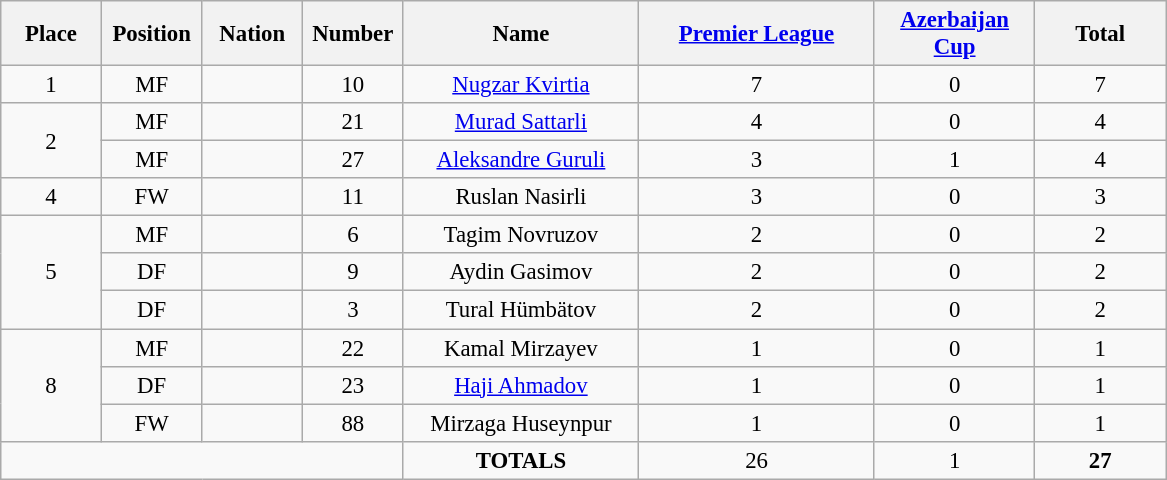<table class="wikitable" style="font-size: 95%; text-align: center;">
<tr>
<th width=60>Place</th>
<th width=60>Position</th>
<th width=60>Nation</th>
<th width=60>Number</th>
<th width=150>Name</th>
<th width=150><a href='#'>Premier League</a></th>
<th width=100><a href='#'>Azerbaijan Cup</a></th>
<th width=80>Total</th>
</tr>
<tr>
<td>1</td>
<td>MF</td>
<td></td>
<td>10</td>
<td><a href='#'>Nugzar Kvirtia</a></td>
<td>7</td>
<td>0</td>
<td>7</td>
</tr>
<tr>
<td rowspan="2">2</td>
<td>MF</td>
<td></td>
<td>21</td>
<td><a href='#'>Murad Sattarli</a></td>
<td>4</td>
<td>0</td>
<td>4</td>
</tr>
<tr>
<td>MF</td>
<td></td>
<td>27</td>
<td><a href='#'>Aleksandre Guruli</a></td>
<td>3</td>
<td>1</td>
<td>4</td>
</tr>
<tr>
<td>4</td>
<td>FW</td>
<td></td>
<td>11</td>
<td>Ruslan Nasirli</td>
<td>3</td>
<td>0</td>
<td>3</td>
</tr>
<tr>
<td rowspan="3">5</td>
<td>MF</td>
<td></td>
<td>6</td>
<td>Tagim Novruzov</td>
<td>2</td>
<td>0</td>
<td>2</td>
</tr>
<tr>
<td>DF</td>
<td></td>
<td>9</td>
<td>Aydin Gasimov</td>
<td>2</td>
<td>0</td>
<td>2</td>
</tr>
<tr>
<td>DF</td>
<td></td>
<td>3</td>
<td>Tural Hümbätov</td>
<td>2</td>
<td>0</td>
<td>2</td>
</tr>
<tr>
<td rowspan="3">8</td>
<td>MF</td>
<td></td>
<td>22</td>
<td>Kamal Mirzayev</td>
<td>1</td>
<td>0</td>
<td>1</td>
</tr>
<tr>
<td>DF</td>
<td></td>
<td>23</td>
<td><a href='#'>Haji Ahmadov</a></td>
<td>1</td>
<td>0</td>
<td>1</td>
</tr>
<tr>
<td>FW</td>
<td></td>
<td>88</td>
<td>Mirzaga Huseynpur</td>
<td>1</td>
<td>0</td>
<td>1</td>
</tr>
<tr>
<td colspan="4"></td>
<td><strong>TOTALS</strong></td>
<td>26</td>
<td>1</td>
<td><strong>27</strong></td>
</tr>
</table>
